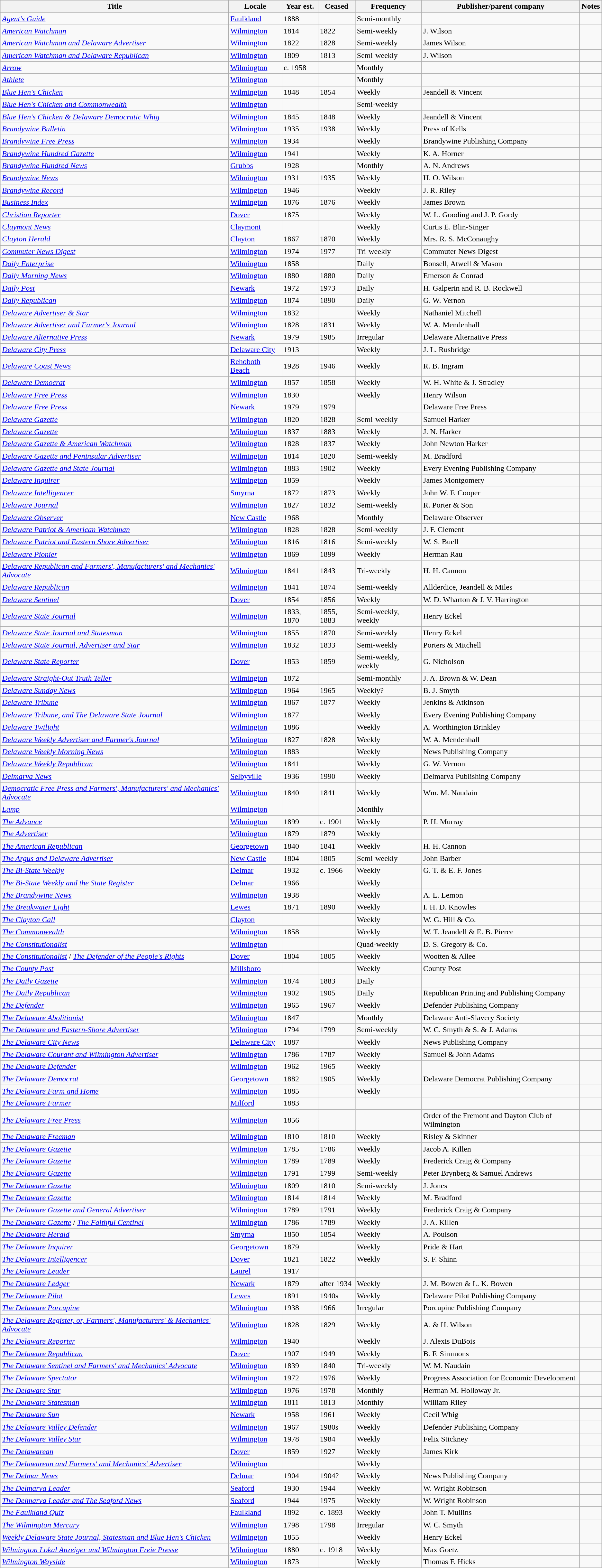<table class="wikitable sortable">
<tr>
<th>Title</th>
<th>Locale</th>
<th>Year est.</th>
<th>Ceased</th>
<th>Frequency</th>
<th>Publisher/parent company</th>
<th>Notes</th>
</tr>
<tr>
<td><em><a href='#'>Agent's Guide</a></em></td>
<td><a href='#'>Faulkland</a></td>
<td>1888</td>
<td></td>
<td>Semi-monthly</td>
<td></td>
<td></td>
</tr>
<tr>
<td><em><a href='#'>American Watchman</a></em></td>
<td><a href='#'>Wilmington</a></td>
<td>1814</td>
<td>1822</td>
<td>Semi-weekly</td>
<td>J. Wilson</td>
<td></td>
</tr>
<tr>
<td><em><a href='#'>American Watchman and Delaware Advertiser</a></em></td>
<td><a href='#'>Wilmington</a></td>
<td>1822</td>
<td>1828</td>
<td>Semi-weekly</td>
<td>James Wilson</td>
<td></td>
</tr>
<tr>
<td><em><a href='#'>American Watchman and Delaware Republican</a></em></td>
<td><a href='#'>Wilmington</a></td>
<td>1809</td>
<td>1813</td>
<td>Semi-weekly</td>
<td>J. Wilson</td>
<td></td>
</tr>
<tr>
<td><em><a href='#'>Arrow</a></em></td>
<td><a href='#'>Wilmington</a></td>
<td>c. 1958</td>
<td></td>
<td>Monthly</td>
<td></td>
<td></td>
</tr>
<tr>
<td><em><a href='#'>Athlete</a></em></td>
<td><a href='#'>Wilmington</a></td>
<td></td>
<td></td>
<td>Monthly</td>
<td></td>
<td></td>
</tr>
<tr>
<td><em><a href='#'>Blue Hen's Chicken</a></em></td>
<td><a href='#'>Wilmington</a></td>
<td>1848</td>
<td>1854</td>
<td>Weekly</td>
<td>Jeandell & Vincent</td>
<td></td>
</tr>
<tr>
<td><em><a href='#'>Blue Hen's Chicken and Commonwealth</a></em></td>
<td><a href='#'>Wilmington</a></td>
<td></td>
<td></td>
<td>Semi-weekly</td>
<td></td>
<td></td>
</tr>
<tr>
<td><em><a href='#'>Blue Hen's Chicken & Delaware Democratic Whig</a></em></td>
<td><a href='#'>Wilmington</a></td>
<td>1845</td>
<td>1848</td>
<td>Weekly</td>
<td>Jeandell & Vincent</td>
<td></td>
</tr>
<tr>
<td><em><a href='#'>Brandywine Bulletin</a></em></td>
<td><a href='#'>Wilmington</a></td>
<td>1935</td>
<td>1938</td>
<td>Weekly</td>
<td>Press of Kells</td>
<td></td>
</tr>
<tr>
<td><em><a href='#'>Brandywine Free Press</a></em></td>
<td><a href='#'>Wilmington</a></td>
<td>1934</td>
<td></td>
<td>Weekly</td>
<td>Brandywine Publishing Company</td>
<td></td>
</tr>
<tr>
<td><em><a href='#'>Brandywine Hundred Gazette</a></em></td>
<td><a href='#'>Wilmington</a></td>
<td>1941</td>
<td></td>
<td>Weekly</td>
<td>K. A. Horner</td>
<td></td>
</tr>
<tr>
<td><em><a href='#'>Brandywine Hundred News</a></em></td>
<td><a href='#'>Grubbs</a></td>
<td>1928</td>
<td></td>
<td>Monthly</td>
<td>A. N. Andrews</td>
<td></td>
</tr>
<tr>
<td><em><a href='#'>Brandywine News</a></em></td>
<td><a href='#'>Wilmington</a></td>
<td>1931</td>
<td>1935</td>
<td>Weekly</td>
<td>H. O. Wilson</td>
<td></td>
</tr>
<tr>
<td><em><a href='#'>Brandywine Record</a></em></td>
<td><a href='#'>Wilmington</a></td>
<td>1946</td>
<td></td>
<td>Weekly</td>
<td>J. R. Riley</td>
<td></td>
</tr>
<tr>
<td><em><a href='#'>Business Index</a></em></td>
<td><a href='#'>Wilmington</a></td>
<td>1876</td>
<td>1876</td>
<td>Weekly</td>
<td>James Brown</td>
<td></td>
</tr>
<tr>
<td><em><a href='#'>Christian Reporter</a></em></td>
<td><a href='#'>Dover</a></td>
<td>1875</td>
<td></td>
<td>Weekly</td>
<td>W. L. Gooding and J. P. Gordy</td>
<td></td>
</tr>
<tr>
<td><em><a href='#'>Claymont News</a></em></td>
<td><a href='#'>Claymont</a></td>
<td></td>
<td></td>
<td>Weekly</td>
<td>Curtis E. Blin-Singer</td>
<td></td>
</tr>
<tr>
<td><em><a href='#'>Clayton Herald</a></em></td>
<td><a href='#'>Clayton</a></td>
<td>1867</td>
<td>1870</td>
<td>Weekly</td>
<td>Mrs. R. S. McConaughy</td>
<td></td>
</tr>
<tr>
<td><em><a href='#'>Commuter News Digest</a></em></td>
<td><a href='#'>Wilmington</a></td>
<td>1974</td>
<td>1977</td>
<td>Tri-weekly</td>
<td>Commuter News Digest</td>
<td></td>
</tr>
<tr>
<td><em><a href='#'>Daily Enterprise</a></em></td>
<td><a href='#'>Wilmington</a></td>
<td>1858</td>
<td></td>
<td>Daily</td>
<td>Bonsell, Atwell & Mason</td>
<td></td>
</tr>
<tr>
<td><em><a href='#'>Daily Morning News</a></em></td>
<td><a href='#'>Wilmington</a></td>
<td>1880</td>
<td>1880</td>
<td>Daily</td>
<td>Emerson & Conrad</td>
<td></td>
</tr>
<tr>
<td><em><a href='#'>Daily Post</a></em></td>
<td><a href='#'>Newark</a></td>
<td>1972</td>
<td>1973</td>
<td>Daily</td>
<td>H. Galperin and R. B. Rockwell</td>
<td></td>
</tr>
<tr>
<td><em><a href='#'>Daily Republican</a></em></td>
<td><a href='#'>Wilmington</a></td>
<td>1874</td>
<td>1890</td>
<td>Daily</td>
<td>G. W. Vernon</td>
<td></td>
</tr>
<tr>
<td><em><a href='#'>Delaware Advertiser & Star</a></em></td>
<td><a href='#'>Wilmington</a></td>
<td>1832</td>
<td></td>
<td>Weekly</td>
<td>Nathaniel Mitchell</td>
<td></td>
</tr>
<tr>
<td><em><a href='#'>Delaware Advertiser and Farmer's Journal</a></em></td>
<td><a href='#'>Wilmington</a></td>
<td>1828</td>
<td>1831</td>
<td>Weekly</td>
<td>W. A. Mendenhall</td>
<td></td>
</tr>
<tr>
<td><em><a href='#'>Delaware Alternative Press</a></em></td>
<td><a href='#'>Newark</a></td>
<td>1979</td>
<td>1985</td>
<td>Irregular</td>
<td>Delaware Alternative Press</td>
<td></td>
</tr>
<tr>
<td><em><a href='#'>Delaware City Press</a></em></td>
<td><a href='#'>Delaware City</a></td>
<td>1913</td>
<td></td>
<td>Weekly</td>
<td>J. L. Rusbridge</td>
<td></td>
</tr>
<tr>
<td><em><a href='#'>Delaware Coast News</a></em></td>
<td><a href='#'>Rehoboth Beach</a></td>
<td>1928</td>
<td>1946</td>
<td>Weekly</td>
<td>R. B. Ingram</td>
<td></td>
</tr>
<tr>
<td><em><a href='#'>Delaware Democrat</a></em></td>
<td><a href='#'>Wilmington</a></td>
<td>1857</td>
<td>1858</td>
<td>Weekly</td>
<td>W. H. White & J. Stradley</td>
<td></td>
</tr>
<tr>
<td><em><a href='#'>Delaware Free Press</a></em></td>
<td><a href='#'>Wilmington</a></td>
<td>1830</td>
<td></td>
<td>Weekly</td>
<td>Henry Wilson</td>
<td></td>
</tr>
<tr>
<td><em><a href='#'>Delaware Free Press</a></em></td>
<td><a href='#'>Newark</a></td>
<td>1979</td>
<td>1979</td>
<td></td>
<td>Delaware Free Press</td>
<td></td>
</tr>
<tr>
<td><em><a href='#'>Delaware Gazette</a></em></td>
<td><a href='#'>Wilmington</a></td>
<td>1820</td>
<td>1828</td>
<td>Semi-weekly</td>
<td>Samuel Harker</td>
<td></td>
</tr>
<tr>
<td><em><a href='#'>Delaware Gazette</a></em></td>
<td><a href='#'>Wilmington</a></td>
<td>1837</td>
<td>1883</td>
<td>Weekly</td>
<td>J. N. Harker</td>
<td></td>
</tr>
<tr>
<td><em><a href='#'>Delaware Gazette & American Watchman</a></em></td>
<td><a href='#'>Wilmington</a></td>
<td>1828</td>
<td>1837</td>
<td>Weekly</td>
<td>John Newton Harker</td>
<td></td>
</tr>
<tr>
<td><em><a href='#'>Delaware Gazette and Peninsular Advertiser</a></em></td>
<td><a href='#'>Wilmington</a></td>
<td>1814</td>
<td>1820</td>
<td>Semi-weekly</td>
<td>M. Bradford</td>
<td></td>
</tr>
<tr>
<td><em><a href='#'>Delaware Gazette and State Journal</a></em></td>
<td><a href='#'>Wilmington</a></td>
<td>1883</td>
<td>1902</td>
<td>Weekly</td>
<td>Every Evening Publishing Company</td>
<td></td>
</tr>
<tr>
<td><em><a href='#'>Delaware Inquirer</a></em></td>
<td><a href='#'>Wilmington</a></td>
<td>1859</td>
<td></td>
<td>Weekly</td>
<td>James Montgomery</td>
<td></td>
</tr>
<tr>
<td><em><a href='#'>Delaware Intelligencer</a></em></td>
<td><a href='#'>Smyrna</a></td>
<td>1872</td>
<td>1873</td>
<td>Weekly</td>
<td>John W. F. Cooper</td>
<td></td>
</tr>
<tr>
<td><em><a href='#'>Delaware Journal</a></em></td>
<td><a href='#'>Wilmington</a></td>
<td>1827</td>
<td>1832</td>
<td>Semi-weekly</td>
<td>R. Porter & Son</td>
<td></td>
</tr>
<tr>
<td><em><a href='#'>Delaware Observer</a></em></td>
<td><a href='#'>New Castle</a></td>
<td>1968</td>
<td></td>
<td>Monthly</td>
<td>Delaware Observer</td>
<td></td>
</tr>
<tr>
<td><em><a href='#'>Delaware Patriot & American Watchman</a></em></td>
<td><a href='#'>Wilmington</a></td>
<td>1828</td>
<td>1828</td>
<td>Semi-weekly</td>
<td>J. F. Clement</td>
<td></td>
</tr>
<tr>
<td><em><a href='#'>Delaware Patriot and Eastern Shore Advertiser</a></em></td>
<td><a href='#'>Wilmington</a></td>
<td>1816</td>
<td>1816</td>
<td>Semi-weekly</td>
<td>W. S. Buell</td>
<td></td>
</tr>
<tr>
<td><em><a href='#'>Delaware Pionier</a></em></td>
<td><a href='#'>Wilmington</a></td>
<td>1869</td>
<td>1899</td>
<td>Weekly</td>
<td>Herman Rau</td>
<td></td>
</tr>
<tr>
<td><em><a href='#'>Delaware Republican and Farmers', Manufacturers' and Mechanics' Advocate</a></em></td>
<td><a href='#'>Wilmington</a></td>
<td>1841</td>
<td>1843</td>
<td>Tri-weekly</td>
<td>H. H. Cannon</td>
<td></td>
</tr>
<tr>
<td><em><a href='#'>Delaware Republican</a></em></td>
<td><a href='#'>Wilmington</a></td>
<td>1841</td>
<td>1874</td>
<td>Semi-weekly</td>
<td>Allderdice, Jeandell & Miles</td>
<td></td>
</tr>
<tr>
<td><em><a href='#'>Delaware Sentinel</a></em></td>
<td><a href='#'>Dover</a></td>
<td>1854</td>
<td>1856</td>
<td>Weekly</td>
<td>W. D. Wharton & J. V. Harrington</td>
<td></td>
</tr>
<tr>
<td><em><a href='#'>Delaware State Journal</a></em></td>
<td><a href='#'>Wilmington</a></td>
<td>1833, 1870</td>
<td>1855, 1883</td>
<td>Semi-weekly, weekly</td>
<td>Henry Eckel</td>
<td></td>
</tr>
<tr>
<td><em><a href='#'>Delaware State Journal and Statesman</a></em></td>
<td><a href='#'>Wilmington</a></td>
<td>1855</td>
<td>1870</td>
<td>Semi-weekly</td>
<td>Henry Eckel</td>
<td></td>
</tr>
<tr>
<td><em><a href='#'>Delaware State Journal, Advertiser and Star</a></em></td>
<td><a href='#'>Wilmington</a></td>
<td>1832</td>
<td>1833</td>
<td>Semi-weekly</td>
<td>Porters & Mitchell</td>
<td></td>
</tr>
<tr>
<td><em><a href='#'>Delaware State Reporter</a></em></td>
<td><a href='#'>Dover</a></td>
<td>1853</td>
<td>1859</td>
<td>Semi-weekly, weekly</td>
<td>G. Nicholson</td>
<td></td>
</tr>
<tr>
<td><em><a href='#'>Delaware Straight-Out Truth Teller</a></em></td>
<td><a href='#'>Wilmington</a></td>
<td>1872</td>
<td></td>
<td>Semi-monthly</td>
<td>J. A. Brown & W. Dean</td>
<td></td>
</tr>
<tr>
<td><em><a href='#'>Delaware Sunday News</a></em></td>
<td><a href='#'>Wilmington</a></td>
<td>1964</td>
<td>1965</td>
<td>Weekly?</td>
<td>B. J. Smyth</td>
<td></td>
</tr>
<tr>
<td><em><a href='#'>Delaware Tribune</a></em></td>
<td><a href='#'>Wilmington</a></td>
<td>1867</td>
<td>1877</td>
<td>Weekly</td>
<td>Jenkins & Atkinson</td>
<td></td>
</tr>
<tr>
<td><em><a href='#'>Delaware Tribune, and The Delaware State Journal</a></em></td>
<td><a href='#'>Wilmington</a></td>
<td>1877</td>
<td></td>
<td>Weekly</td>
<td>Every Evening Publishing Company</td>
<td></td>
</tr>
<tr>
<td><em><a href='#'>Delaware Twilight</a></em></td>
<td><a href='#'>Wilmington</a></td>
<td>1886</td>
<td></td>
<td>Weekly</td>
<td>A. Worthington Brinkley</td>
<td></td>
</tr>
<tr>
<td><em><a href='#'>Delaware Weekly Advertiser and Farmer's Journal</a></em></td>
<td><a href='#'>Wilmington</a></td>
<td>1827</td>
<td>1828</td>
<td>Weekly</td>
<td>W. A. Mendenhall</td>
<td></td>
</tr>
<tr>
<td><em><a href='#'>Delaware Weekly Morning News</a></em></td>
<td><a href='#'>Wilmington</a></td>
<td>1883</td>
<td></td>
<td>Weekly</td>
<td>News Publishing Company</td>
<td></td>
</tr>
<tr>
<td><em><a href='#'>Delaware Weekly Republican</a></em></td>
<td><a href='#'>Wilmington</a></td>
<td>1841</td>
<td></td>
<td>Weekly</td>
<td>G. W. Vernon</td>
<td></td>
</tr>
<tr>
<td><em><a href='#'>Delmarva News</a></em></td>
<td><a href='#'>Selbyville</a></td>
<td>1936</td>
<td>1990</td>
<td>Weekly</td>
<td>Delmarva Publishing Company</td>
<td></td>
</tr>
<tr>
<td><em><a href='#'>Democratic Free Press and Farmers', Manufacturers' and Mechanics' Advocate</a></em></td>
<td><a href='#'>Wilmington</a></td>
<td>1840</td>
<td>1841</td>
<td>Weekly</td>
<td>Wm. M. Naudain</td>
<td></td>
</tr>
<tr>
<td><em><a href='#'>Lamp</a></em></td>
<td><a href='#'>Wilmington</a></td>
<td></td>
<td></td>
<td>Monthly</td>
<td></td>
<td></td>
</tr>
<tr>
<td><em><a href='#'>The Advance</a></em></td>
<td><a href='#'>Wilmington</a></td>
<td>1899</td>
<td>c. 1901</td>
<td>Weekly</td>
<td>P. H. Murray</td>
<td></td>
</tr>
<tr>
<td><em><a href='#'>The Advertiser</a></em></td>
<td><a href='#'>Wilmington</a></td>
<td>1879</td>
<td>1879</td>
<td>Weekly</td>
<td></td>
<td></td>
</tr>
<tr>
<td><em><a href='#'>The American Republican</a></em></td>
<td><a href='#'>Georgetown</a></td>
<td>1840</td>
<td>1841</td>
<td>Weekly</td>
<td>H. H. Cannon</td>
<td></td>
</tr>
<tr>
<td><em><a href='#'>The Argus and Delaware Advertiser</a></em></td>
<td><a href='#'>New Castle</a></td>
<td>1804</td>
<td>1805</td>
<td>Semi-weekly</td>
<td>John Barber</td>
<td></td>
</tr>
<tr>
<td><em><a href='#'>The Bi-State Weekly</a></em></td>
<td><a href='#'>Delmar</a></td>
<td>1932</td>
<td>c. 1966</td>
<td>Weekly</td>
<td>G. T. & E. F. Jones</td>
<td></td>
</tr>
<tr>
<td><em><a href='#'>The Bi-State Weekly and the State Register</a></em></td>
<td><a href='#'>Delmar</a></td>
<td>1966</td>
<td></td>
<td>Weekly</td>
<td></td>
<td></td>
</tr>
<tr>
<td><em><a href='#'>The Brandywine News</a></em></td>
<td><a href='#'>Wilmington</a></td>
<td>1938</td>
<td></td>
<td>Weekly</td>
<td>A. L. Lemon</td>
<td></td>
</tr>
<tr>
<td><em><a href='#'>The Breakwater Light</a></em></td>
<td><a href='#'>Lewes</a></td>
<td>1871</td>
<td>1890</td>
<td>Weekly</td>
<td>I. H. D. Knowles</td>
<td></td>
</tr>
<tr>
<td><em><a href='#'>The Clayton Call</a></em></td>
<td><a href='#'>Clayton</a></td>
<td></td>
<td></td>
<td>Weekly</td>
<td>W. G. Hill & Co.</td>
<td></td>
</tr>
<tr>
<td><em><a href='#'>The Commonwealth</a></em></td>
<td><a href='#'>Wilmington</a></td>
<td>1858</td>
<td></td>
<td>Weekly</td>
<td>W. T. Jeandell & E. B. Pierce</td>
<td></td>
</tr>
<tr>
<td><em><a href='#'>The Constitutionalist</a></em></td>
<td><a href='#'>Wilmington</a></td>
<td></td>
<td></td>
<td>Quad-weekly</td>
<td>D. S. Gregory & Co.</td>
<td></td>
</tr>
<tr>
<td><em><a href='#'>The Constitutionalist</a></em> / <em><a href='#'>The Defender of the People's Rights</a></em></td>
<td><a href='#'>Dover</a></td>
<td>1804</td>
<td>1805</td>
<td>Weekly</td>
<td>Wootten & Allee</td>
<td></td>
</tr>
<tr>
<td><em><a href='#'>The County Post</a></em></td>
<td><a href='#'>Millsboro</a></td>
<td></td>
<td></td>
<td>Weekly</td>
<td>County Post</td>
<td></td>
</tr>
<tr>
<td><em><a href='#'>The Daily Gazette</a></em></td>
<td><a href='#'>Wilmington</a></td>
<td>1874</td>
<td>1883</td>
<td>Daily</td>
<td></td>
<td></td>
</tr>
<tr>
<td><em><a href='#'>The Daily Republican</a></em></td>
<td><a href='#'>Wilmington</a></td>
<td>1902</td>
<td>1905</td>
<td>Daily</td>
<td>Republican Printing and Publishing Company</td>
<td></td>
</tr>
<tr>
<td><em><a href='#'>The Defender</a></em></td>
<td><a href='#'>Wilmington</a></td>
<td>1965</td>
<td>1967</td>
<td>Weekly</td>
<td>Defender Publishing Company</td>
<td></td>
</tr>
<tr>
<td><em><a href='#'>The Delaware Abolitionist</a></em></td>
<td><a href='#'>Wilmington</a></td>
<td>1847</td>
<td></td>
<td>Monthly</td>
<td>Delaware Anti-Slavery Society</td>
<td></td>
</tr>
<tr>
<td><em><a href='#'>The Delaware and Eastern-Shore Advertiser</a></em></td>
<td><a href='#'>Wilmington</a></td>
<td>1794</td>
<td>1799</td>
<td>Semi-weekly</td>
<td>W. C. Smyth & S. & J. Adams</td>
<td></td>
</tr>
<tr>
<td><em><a href='#'>The Delaware City News</a></em></td>
<td><a href='#'>Delaware City</a></td>
<td>1887</td>
<td></td>
<td>Weekly</td>
<td>News Publishing Company</td>
<td></td>
</tr>
<tr>
<td><em><a href='#'>The Delaware Courant and Wilmington Advertiser</a></em></td>
<td><a href='#'>Wilmington</a></td>
<td>1786</td>
<td>1787</td>
<td>Weekly</td>
<td>Samuel & John Adams</td>
<td></td>
</tr>
<tr>
<td><em><a href='#'>The Delaware Defender</a></em></td>
<td><a href='#'>Wilmington</a></td>
<td>1962</td>
<td>1965</td>
<td>Weekly</td>
<td></td>
<td></td>
</tr>
<tr>
<td><em><a href='#'>The Delaware Democrat</a></em></td>
<td><a href='#'>Georgetown</a></td>
<td>1882</td>
<td>1905</td>
<td>Weekly</td>
<td>Delaware Democrat Publishing Company</td>
<td></td>
</tr>
<tr>
<td><em><a href='#'>The Delaware Farm and Home</a></em></td>
<td><a href='#'>Wilmington</a></td>
<td>1885</td>
<td></td>
<td>Weekly</td>
<td></td>
<td></td>
</tr>
<tr>
<td><em><a href='#'>The Delaware Farmer</a></em></td>
<td><a href='#'>Milford</a></td>
<td>1883</td>
<td></td>
<td></td>
<td></td>
<td></td>
</tr>
<tr>
<td><em><a href='#'>The Delaware Free Press</a></em></td>
<td><a href='#'>Wilmington</a></td>
<td>1856</td>
<td></td>
<td></td>
<td>Order of the Fremont and Dayton Club of Wilmington</td>
<td></td>
</tr>
<tr>
<td><em><a href='#'>The Delaware Freeman</a></em></td>
<td><a href='#'>Wilmington</a></td>
<td>1810</td>
<td>1810</td>
<td>Weekly</td>
<td>Risley & Skinner</td>
<td></td>
</tr>
<tr>
<td><em><a href='#'>The Delaware Gazette</a></em></td>
<td><a href='#'>Wilmington</a></td>
<td>1785</td>
<td>1786</td>
<td>Weekly</td>
<td>Jacob A. Killen</td>
<td></td>
</tr>
<tr>
<td><em><a href='#'>The Delaware Gazette</a></em></td>
<td><a href='#'>Wilmington</a></td>
<td>1789</td>
<td>1789</td>
<td>Weekly</td>
<td>Frederick Craig & Company</td>
<td></td>
</tr>
<tr>
<td><em><a href='#'>The Delaware Gazette</a></em></td>
<td><a href='#'>Wilmington</a></td>
<td>1791</td>
<td>1799</td>
<td>Semi-weekly</td>
<td>Peter Brynberg & Samuel Andrews</td>
<td></td>
</tr>
<tr>
<td><em><a href='#'>The Delaware Gazette</a></em></td>
<td><a href='#'>Wilmington</a></td>
<td>1809</td>
<td>1810</td>
<td>Semi-weekly</td>
<td>J. Jones</td>
<td></td>
</tr>
<tr>
<td><em><a href='#'>The Delaware Gazette</a></em></td>
<td><a href='#'>Wilmington</a></td>
<td>1814</td>
<td>1814</td>
<td>Weekly</td>
<td>M. Bradford</td>
<td></td>
</tr>
<tr>
<td><em><a href='#'>The Delaware Gazette and General Advertiser</a></em></td>
<td><a href='#'>Wilmington</a></td>
<td>1789</td>
<td>1791</td>
<td>Weekly</td>
<td>Frederick Craig & Company</td>
<td></td>
</tr>
<tr>
<td><em><a href='#'>The Delaware Gazette</a></em> / <em><a href='#'>The Faithful Centinel</a></em></td>
<td><a href='#'>Wilmington</a></td>
<td>1786</td>
<td>1789</td>
<td>Weekly</td>
<td>J. A. Killen</td>
<td></td>
</tr>
<tr>
<td><em><a href='#'>The Delaware Herald</a></em></td>
<td><a href='#'>Smyrna</a></td>
<td>1850</td>
<td>1854</td>
<td>Weekly</td>
<td>A. Poulson</td>
<td></td>
</tr>
<tr>
<td><em><a href='#'>The Delaware Inquirer</a></em></td>
<td><a href='#'>Georgetown</a></td>
<td>1879</td>
<td></td>
<td>Weekly</td>
<td>Pride & Hart</td>
<td></td>
</tr>
<tr>
<td><em><a href='#'>The Delaware Intelligencer</a></em></td>
<td><a href='#'>Dover</a></td>
<td>1821</td>
<td>1822</td>
<td>Weekly</td>
<td>S. F. Shinn</td>
<td></td>
</tr>
<tr>
<td><em><a href='#'>The Delaware Leader</a></em></td>
<td><a href='#'>Laurel</a></td>
<td>1917</td>
<td></td>
<td></td>
<td></td>
<td></td>
</tr>
<tr>
<td><em><a href='#'>The Delaware Ledger</a></em></td>
<td><a href='#'>Newark</a></td>
<td>1879</td>
<td>after 1934</td>
<td>Weekly</td>
<td>J. M. Bowen & L. K. Bowen</td>
<td></td>
</tr>
<tr>
<td><em><a href='#'>The Delaware Pilot</a></em></td>
<td><a href='#'>Lewes</a></td>
<td>1891</td>
<td>1940s</td>
<td>Weekly</td>
<td>Delaware Pilot Publishing Company</td>
<td></td>
</tr>
<tr>
<td><em><a href='#'>The Delaware Porcupine</a></em></td>
<td><a href='#'>Wilmington</a></td>
<td>1938</td>
<td>1966</td>
<td>Irregular</td>
<td>Porcupine Publishing Company</td>
<td></td>
</tr>
<tr>
<td><em><a href='#'>The Delaware Register, or, Farmers', Manufacturers' & Mechanics' Advocate</a></em></td>
<td><a href='#'>Wilmington</a></td>
<td>1828</td>
<td>1829</td>
<td>Weekly</td>
<td>A. & H. Wilson</td>
<td></td>
</tr>
<tr>
<td><em><a href='#'>The Delaware Reporter</a></em></td>
<td><a href='#'>Wilmington</a></td>
<td>1940</td>
<td></td>
<td>Weekly</td>
<td>J. Alexis DuBois</td>
<td></td>
</tr>
<tr>
<td><em><a href='#'>The Delaware Republican</a></em></td>
<td><a href='#'>Dover</a></td>
<td>1907</td>
<td>1949</td>
<td>Weekly</td>
<td>B. F. Simmons</td>
<td></td>
</tr>
<tr>
<td><em><a href='#'>The Delaware Sentinel and Farmers' and Mechanics' Advocate</a></em></td>
<td><a href='#'>Wilmington</a></td>
<td>1839</td>
<td>1840</td>
<td>Tri-weekly</td>
<td>W. M. Naudain</td>
<td></td>
</tr>
<tr>
<td><em><a href='#'>The Delaware Spectator</a></em></td>
<td><a href='#'>Wilmington</a></td>
<td>1972</td>
<td>1976</td>
<td>Weekly</td>
<td>Progress Association for Economic Development</td>
<td></td>
</tr>
<tr>
<td><em><a href='#'>The Delaware Star</a></em></td>
<td><a href='#'>Wilmington</a></td>
<td>1976</td>
<td>1978</td>
<td>Monthly</td>
<td>Herman M. Holloway Jr.</td>
<td></td>
</tr>
<tr>
<td><em><a href='#'>The Delaware Statesman</a></em></td>
<td><a href='#'>Wilmington</a></td>
<td>1811</td>
<td>1813</td>
<td>Monthly</td>
<td>William Riley</td>
<td></td>
</tr>
<tr>
<td><em><a href='#'>The Delaware Sun</a></em></td>
<td><a href='#'>Newark</a></td>
<td>1958</td>
<td>1961</td>
<td>Weekly</td>
<td>Cecil Whig</td>
<td></td>
</tr>
<tr>
<td><em><a href='#'>The Delaware Valley Defender</a></em></td>
<td><a href='#'>Wilmington</a></td>
<td>1967</td>
<td>1980s</td>
<td>Weekly</td>
<td>Defender Publishing Company</td>
<td></td>
</tr>
<tr>
<td><em><a href='#'>The Delaware Valley Star</a></em></td>
<td><a href='#'>Wilmington</a></td>
<td>1978</td>
<td>1984</td>
<td>Weekly</td>
<td>Felix Stickney</td>
<td></td>
</tr>
<tr>
<td><em><a href='#'>The Delawarean</a></em></td>
<td><a href='#'>Dover</a></td>
<td>1859</td>
<td>1927</td>
<td>Weekly</td>
<td>James Kirk</td>
<td></td>
</tr>
<tr>
<td><em><a href='#'>The Delawarean and Farmers' and Mechanics' Advertiser</a></em></td>
<td><a href='#'>Wilmington</a></td>
<td></td>
<td></td>
<td>Weekly</td>
<td></td>
<td></td>
</tr>
<tr>
<td><em><a href='#'>The Delmar News</a></em></td>
<td><a href='#'>Delmar</a></td>
<td>1904</td>
<td>1904?</td>
<td>Weekly</td>
<td>News Publishing Company</td>
<td></td>
</tr>
<tr>
<td><em><a href='#'>The Delmarva Leader</a></em></td>
<td><a href='#'>Seaford</a></td>
<td>1930</td>
<td>1944</td>
<td>Weekly</td>
<td>W. Wright Robinson</td>
<td></td>
</tr>
<tr>
<td><em><a href='#'>The Delmarva Leader and The Seaford News</a></em></td>
<td><a href='#'>Seaford</a></td>
<td>1944</td>
<td>1975</td>
<td>Weekly</td>
<td>W. Wright Robinson</td>
<td></td>
</tr>
<tr>
<td><em><a href='#'>The Faulkland Quiz</a></em></td>
<td><a href='#'>Faulkland</a></td>
<td>1892</td>
<td>c. 1893</td>
<td>Weekly</td>
<td>John T. Mullins</td>
<td></td>
</tr>
<tr>
<td><em><a href='#'>The Wilmington Mercury</a></em></td>
<td><a href='#'>Wilmington</a></td>
<td>1798</td>
<td>1798</td>
<td>Irregular</td>
<td>W. C. Smyth</td>
<td></td>
</tr>
<tr>
<td><em><a href='#'>Weekly Delaware State Journal, Statesman and Blue Hen's Chicken</a></em></td>
<td><a href='#'>Wilmington</a></td>
<td>1855</td>
<td></td>
<td>Weekly</td>
<td>Henry Eckel</td>
<td></td>
</tr>
<tr>
<td><em><a href='#'>Wilmington Lokal Anzeiger und Wilmington Freie Presse</a></em></td>
<td><a href='#'>Wilmington</a></td>
<td>1880</td>
<td>c. 1918</td>
<td>Weekly</td>
<td>Max Goetz</td>
<td></td>
</tr>
<tr>
<td><em><a href='#'>Wilmington Wayside</a></em></td>
<td><a href='#'>Wilmington</a></td>
<td>1873</td>
<td></td>
<td>Weekly</td>
<td>Thomas F. Hicks</td>
<td></td>
</tr>
</table>
